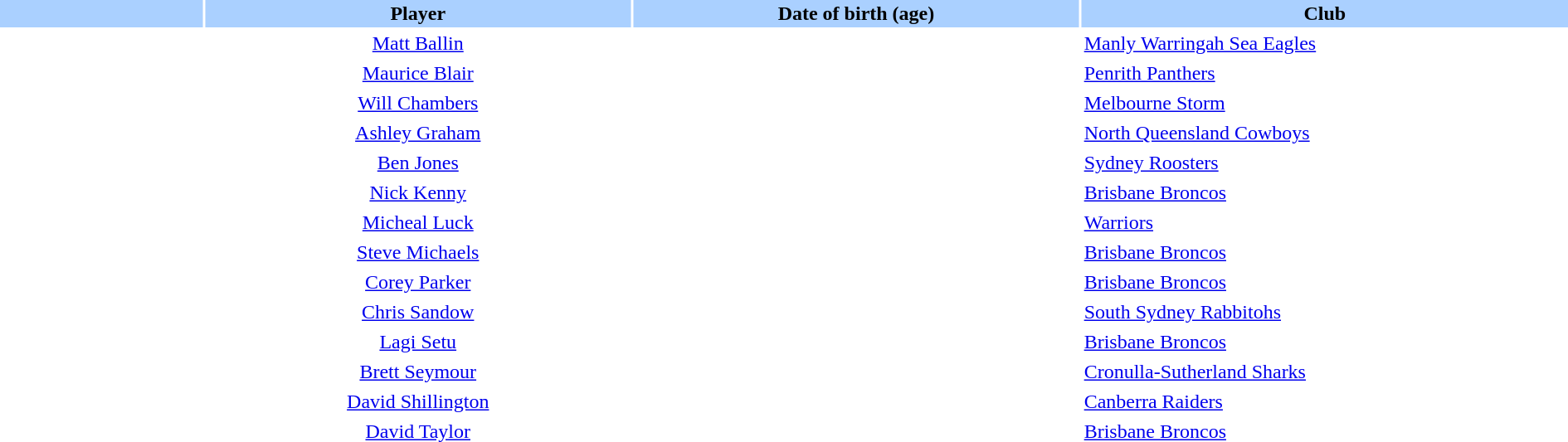<table class="sortable" border="0" cellspacing="2" cellpadding="2" style="width:100%;">
<tr style="background:#AAD0FF">
<th width=10%></th>
<th width=21%>Player</th>
<th width=22%>Date of birth (age)</th>
<th width=24%>Club</th>
</tr>
<tr>
<td style="text-align:center;"></td>
<td style="text-align:center;"><a href='#'>Matt Ballin</a></td>
<td style="text-align:center;"></td>
<td> <a href='#'>Manly Warringah Sea Eagles</a></td>
</tr>
<tr>
<td style="text-align:center;"></td>
<td style="text-align:center;"><a href='#'>Maurice Blair</a></td>
<td style="text-align:center;"></td>
<td> <a href='#'>Penrith Panthers</a></td>
</tr>
<tr>
<td style="text-align:center;"></td>
<td style="text-align:center;"><a href='#'>Will Chambers</a></td>
<td style="text-align:center;"></td>
<td> <a href='#'>Melbourne Storm</a></td>
</tr>
<tr>
<td style="text-align:center;"></td>
<td style="text-align:center;"><a href='#'>Ashley Graham</a></td>
<td style="text-align:center;"></td>
<td> <a href='#'>North Queensland Cowboys</a></td>
</tr>
<tr>
<td style="text-align:center;"></td>
<td style="text-align:center;"><a href='#'>Ben Jones</a></td>
<td style="text-align:center;"></td>
<td> <a href='#'>Sydney Roosters</a></td>
</tr>
<tr>
<td style="text-align:center;"></td>
<td style="text-align:center;"><a href='#'>Nick Kenny</a></td>
<td style="text-align:center;"></td>
<td> <a href='#'>Brisbane Broncos</a></td>
</tr>
<tr>
<td style="text-align:center;"></td>
<td style="text-align:center;"><a href='#'>Micheal Luck</a></td>
<td style="text-align:center;"></td>
<td> <a href='#'>Warriors</a></td>
</tr>
<tr>
<td style="text-align:center;"></td>
<td style="text-align:center;"><a href='#'>Steve Michaels</a></td>
<td style="text-align:center;"></td>
<td> <a href='#'>Brisbane Broncos</a></td>
</tr>
<tr>
<td style="text-align:center;"></td>
<td style="text-align:center;"><a href='#'>Corey Parker</a></td>
<td style="text-align:center;"></td>
<td> <a href='#'>Brisbane Broncos</a></td>
</tr>
<tr>
<td style="text-align:center;"></td>
<td style="text-align:center;"><a href='#'>Chris Sandow</a></td>
<td style="text-align:center;"></td>
<td> <a href='#'>South Sydney Rabbitohs</a></td>
</tr>
<tr>
<td style="text-align:center;"></td>
<td style="text-align:center;"><a href='#'>Lagi Setu</a></td>
<td style="text-align:center;"></td>
<td> <a href='#'>Brisbane Broncos</a></td>
</tr>
<tr>
<td style="text-align:center;"></td>
<td style="text-align:center;"><a href='#'>Brett Seymour</a></td>
<td style="text-align:center;"></td>
<td> <a href='#'>Cronulla-Sutherland Sharks</a></td>
</tr>
<tr>
<td style="text-align:center;"></td>
<td style="text-align:center;"><a href='#'>David Shillington</a></td>
<td style="text-align:center;"></td>
<td> <a href='#'>Canberra Raiders</a></td>
</tr>
<tr>
<td style="text-align:center;"></td>
<td style="text-align:center;"><a href='#'>David Taylor</a></td>
<td style="text-align:center;"></td>
<td> <a href='#'>Brisbane Broncos</a></td>
</tr>
</table>
